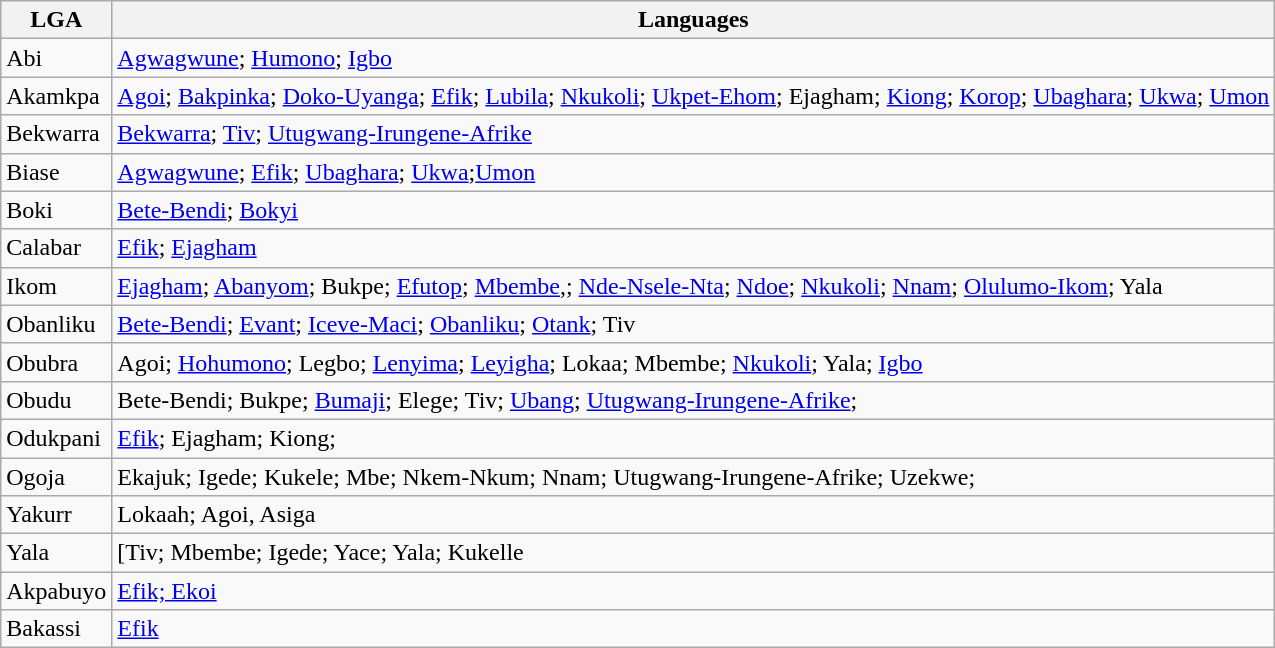<table class="wikitable">
<tr>
<th>LGA</th>
<th>Languages</th>
</tr>
<tr>
<td>Abi</td>
<td><a href='#'>Agwagwune</a>; <a href='#'>Humono</a>; <a href='#'>Igbo</a></td>
</tr>
<tr>
<td>Akamkpa</td>
<td><a href='#'>Agoi</a>; <a href='#'>Bakpinka</a>; <a href='#'>Doko-Uyanga</a>; <a href='#'>Efik</a>; <a href='#'>Lubila</a>; <a href='#'>Nkukoli</a>; <a href='#'>Ukpet-Ehom</a>; Ejagham; <a href='#'>Kiong</a>; <a href='#'>Korop</a>; <a href='#'>Ubaghara</a>; <a href='#'>Ukwa</a>; <a href='#'>Umon</a></td>
</tr>
<tr>
<td>Bekwarra</td>
<td><a href='#'>Bekwarra</a>; <a href='#'>Tiv</a>; <a href='#'>Utugwang-Irungene-Afrike</a></td>
</tr>
<tr>
<td>Biase</td>
<td><a href='#'>Agwagwune</a>; <a href='#'>Efik</a>; <a href='#'>Ubaghara</a>; <a href='#'>Ukwa</a>;<a href='#'>Umon</a></td>
</tr>
<tr>
<td>Boki</td>
<td><a href='#'>Bete-Bendi</a>; <a href='#'>Bokyi</a></td>
</tr>
<tr>
<td>Calabar</td>
<td><a href='#'>Efik</a>;  <a href='#'>Ejagham</a></td>
</tr>
<tr>
<td>Ikom</td>
<td><a href='#'>Ejagham</a>; <a href='#'>Abanyom</a>; Bukpe; <a href='#'>Efutop</a>; <a href='#'>Mbembe</a>,; <a href='#'>Nde-Nsele-Nta</a>; <a href='#'>Ndoe</a>; <a href='#'>Nkukoli</a>; <a href='#'>Nnam</a>; <a href='#'>Olulumo-Ikom</a>; Yala</td>
</tr>
<tr>
<td>Obanliku</td>
<td><a href='#'>Bete-Bendi</a>; <a href='#'>Evant</a>; <a href='#'>Iceve-Maci</a>; <a href='#'>Obanliku</a>; <a href='#'>Otank</a>; Tiv</td>
</tr>
<tr>
<td>Obubra</td>
<td>Agoi; <a href='#'>Hohumono</a>; Legbo; <a href='#'>Lenyima</a>; <a href='#'>Leyigha</a>; Lokaa; Mbembe; <a href='#'>Nkukoli</a>; Yala; <a href='#'>Igbo</a></td>
</tr>
<tr>
<td>Obudu</td>
<td>Bete-Bendi; Bukpe; <a href='#'>Bumaji</a>; Elege; Tiv; <a href='#'>Ubang</a>; <a href='#'>Utugwang-Irungene-Afrike</a>;</td>
</tr>
<tr>
<td>Odukpani</td>
<td><a href='#'>Efik</a>; Ejagham; Kiong;</td>
</tr>
<tr>
<td>Ogoja</td>
<td>Ekajuk; Igede; Kukele; Mbe; Nkem-Nkum; Nnam; Utugwang-Irungene-Afrike; Uzekwe;</td>
</tr>
<tr>
<td>Yakurr</td>
<td>Lokaah; Agoi, Asiga</td>
</tr>
<tr>
<td>Yala</td>
<td>[Tiv; Mbembe; Igede; Yace; Yala; Kukelle</td>
</tr>
<tr>
<td>Akpabuyo</td>
<td><a href='#'>Efik; Ekoi</a></td>
</tr>
<tr>
<td>Bakassi</td>
<td><a href='#'>Efik</a></td>
</tr>
</table>
